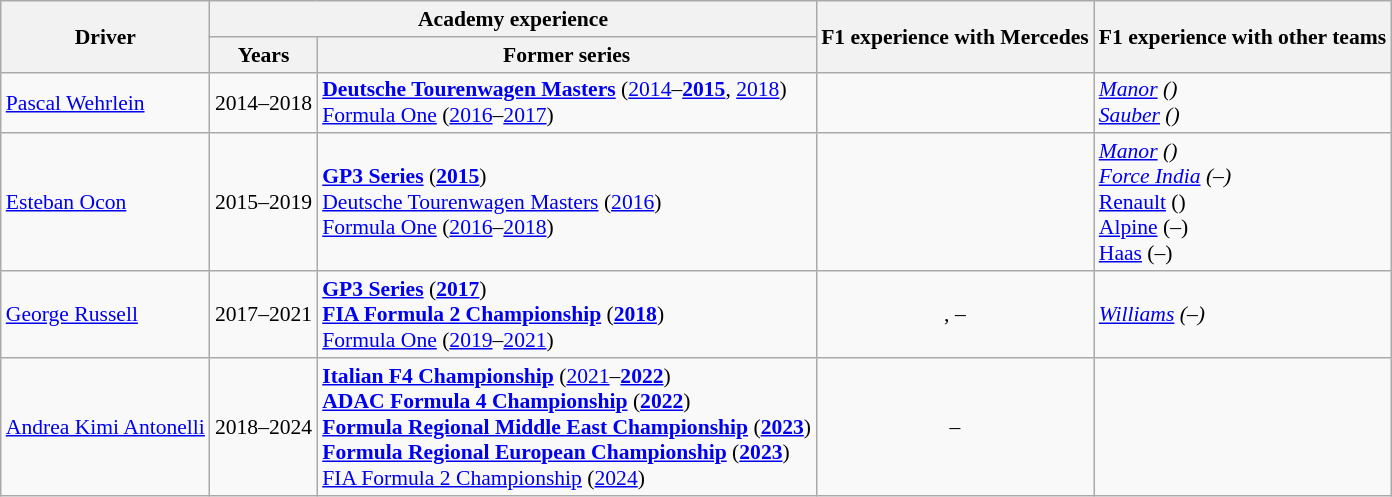<table class="wikitable sortable" style="font-size: 90%;">
<tr>
<th rowspan="2">Driver</th>
<th colspan="2">Academy experience</th>
<th rowspan="2">F1 experience with Mercedes</th>
<th rowspan="2">F1 experience with other teams</th>
</tr>
<tr>
<th>Years</th>
<th>Former series</th>
</tr>
<tr>
<td data-sort-value="WEH"> <a href='#'>Pascal Wehrlein</a></td>
<td align=center>2014–2018</td>
<td><strong><a href='#'>Deutsche Tourenwagen Masters</a></strong> (<a href='#'>2014</a>–<a href='#'><strong>2015</strong></a>, <a href='#'>2018</a>)<br><a href='#'>Formula One</a> (<a href='#'>2016</a>–<a href='#'>2017</a>)</td>
<td></td>
<td><em><a href='#'>Manor</a> ()<br><a href='#'>Sauber</a> ()</em></td>
</tr>
<tr>
<td data-sort-value="OCO"> <a href='#'>Esteban Ocon</a></td>
<td align=center>2015–2019</td>
<td><strong><a href='#'>GP3 Series</a></strong> (<strong><a href='#'>2015</a></strong>)<br><a href='#'>Deutsche Tourenwagen Masters</a> (<a href='#'>2016</a>)<br><a href='#'>Formula One</a> (<a href='#'>2016</a>–<a href='#'>2018</a>)</td>
<td></td>
<td><em><a href='#'>Manor</a> ()<br><a href='#'>Force India</a> (–)</em><br><a href='#'>Renault</a> ()<br><a href='#'>Alpine</a> (–)<br><a href='#'>Haas</a> (–)</td>
</tr>
<tr>
<td data-sort-value="RUS"> <a href='#'>George Russell</a></td>
<td align=center>2017–2021</td>
<td><strong><a href='#'>GP3 Series</a></strong> (<a href='#'><strong>2017</strong></a>)<br><strong><a href='#'>FIA Formula 2 Championship</a></strong> (<a href='#'><strong>2018</strong></a>)<br><a href='#'>Formula One</a> (<a href='#'>2019</a>–<a href='#'>2021</a>)</td>
<td align=center>, –</td>
<td><em><a href='#'>Williams</a> (–)</em></td>
</tr>
<tr>
<td data-sort-value="ANT"> <a href='#'>Andrea Kimi Antonelli</a></td>
<td align=center>2018–2024</td>
<td><strong><a href='#'>Italian F4 Championship</a></strong> (<a href='#'>2021</a>–<strong><a href='#'>2022</a></strong>)<br><strong><a href='#'>ADAC Formula 4 Championship</a></strong> (<strong><a href='#'>2022</a></strong>)<br><strong><a href='#'>Formula Regional Middle East Championship</a></strong> (<strong><a href='#'>2023</a></strong>)<br><strong><a href='#'>Formula Regional European Championship</a></strong> (<strong><a href='#'>2023</a></strong>)<br><a href='#'>FIA Formula 2 Championship</a> (<a href='#'>2024</a>)</td>
<td align=center>–</td>
<td></td>
</tr>
</table>
